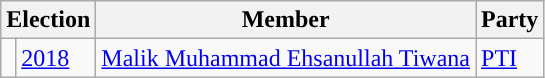<table class="wikitable">
<tr>
<th colspan="2">Election</th>
<th>Member</th>
<th>Party</th>
</tr>
<tr>
<td style="background-color: "></td>
<td><a href='#'>2018</a></td>
<td><a href='#'>Malik Muhammad Ehsanullah Tiwana</a></td>
<td><a href='#'>PTI</a></td>
</tr>
</table>
